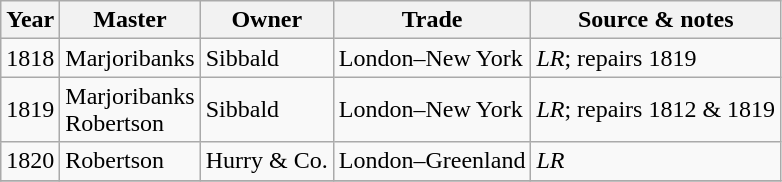<table class=" wikitable">
<tr>
<th>Year</th>
<th>Master</th>
<th>Owner</th>
<th>Trade</th>
<th>Source & notes</th>
</tr>
<tr>
<td>1818</td>
<td>Marjoribanks</td>
<td>Sibbald</td>
<td>London–New York</td>
<td><em>LR</em>; repairs 1819</td>
</tr>
<tr>
<td>1819</td>
<td>Marjoribanks<br>Robertson</td>
<td>Sibbald</td>
<td>London–New York</td>
<td><em>LR</em>; repairs 1812 & 1819</td>
</tr>
<tr>
<td>1820</td>
<td>Robertson</td>
<td>Hurry & Co.</td>
<td>London–Greenland</td>
<td><em>LR</em></td>
</tr>
<tr>
</tr>
</table>
